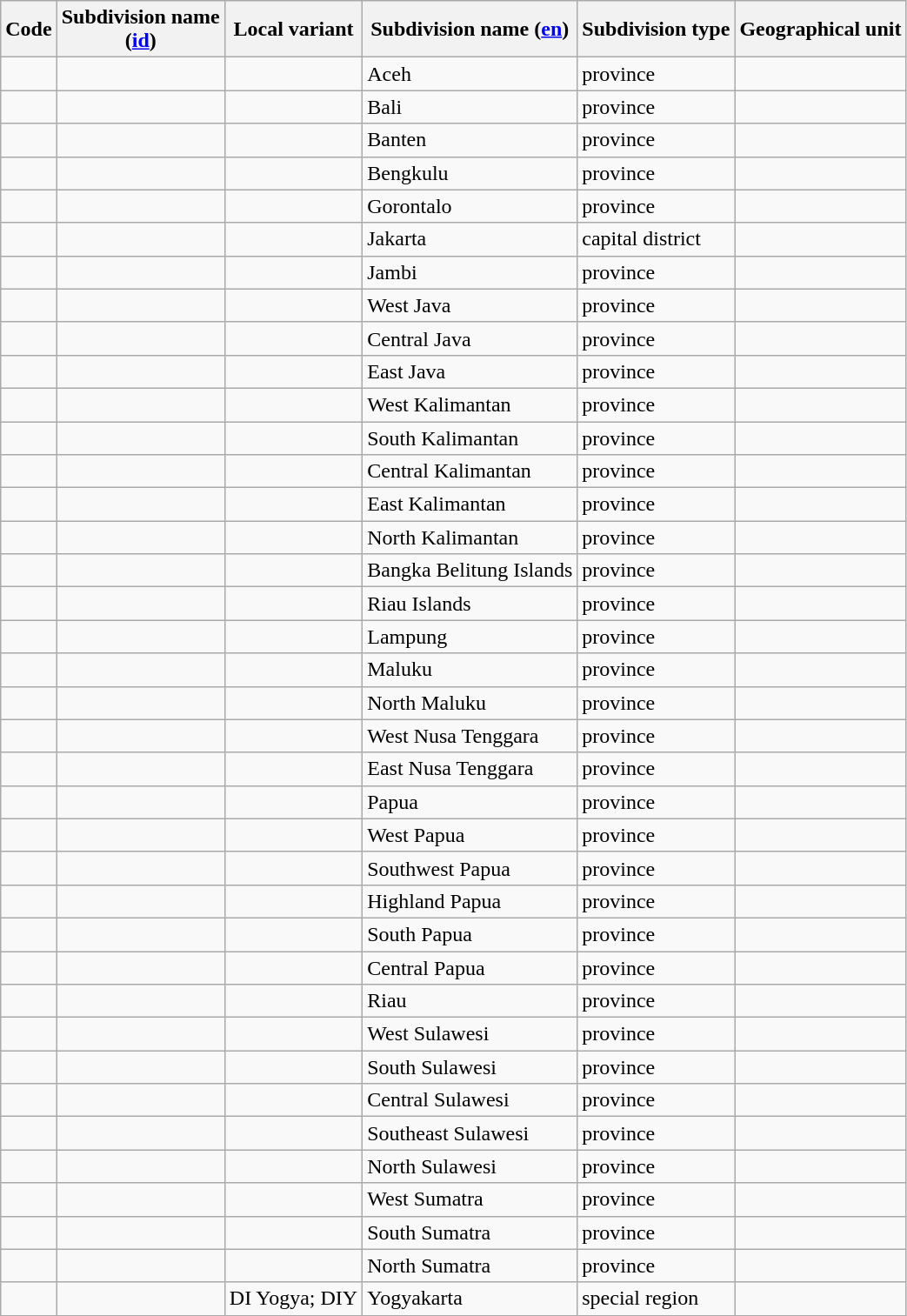<table class="wikitable sortable">
<tr>
<th>Code</th>
<th>Subdivision name<br>(<a href='#'>id</a>)</th>
<th>Local variant</th>
<th>Subdivision name (<a href='#'>en</a>)</th>
<th>Subdivision type</th>
<th>Geographical unit</th>
</tr>
<tr>
<td></td>
<td></td>
<td></td>
<td>Aceh</td>
<td>province</td>
<td><a href='#'></a></td>
</tr>
<tr>
<td></td>
<td></td>
<td></td>
<td>Bali</td>
<td>province</td>
<td><a href='#'></a></td>
</tr>
<tr>
<td></td>
<td></td>
<td></td>
<td>Banten</td>
<td>province</td>
<td><a href='#'></a></td>
</tr>
<tr>
<td></td>
<td></td>
<td></td>
<td>Bengkulu</td>
<td>province</td>
<td><a href='#'></a></td>
</tr>
<tr>
<td></td>
<td></td>
<td></td>
<td>Gorontalo</td>
<td>province</td>
<td><a href='#'></a></td>
</tr>
<tr>
<td></td>
<td></td>
<td></td>
<td>Jakarta</td>
<td>capital district</td>
<td><a href='#'></a></td>
</tr>
<tr>
<td></td>
<td></td>
<td></td>
<td>Jambi</td>
<td>province</td>
<td><a href='#'></a></td>
</tr>
<tr>
<td></td>
<td></td>
<td></td>
<td>West Java</td>
<td>province</td>
<td><a href='#'></a></td>
</tr>
<tr>
<td></td>
<td></td>
<td></td>
<td>Central Java</td>
<td>province</td>
<td><a href='#'></a></td>
</tr>
<tr>
<td></td>
<td></td>
<td></td>
<td>East Java</td>
<td>province</td>
<td><a href='#'></a></td>
</tr>
<tr>
<td></td>
<td></td>
<td></td>
<td>West Kalimantan</td>
<td>province</td>
<td><a href='#'></a></td>
</tr>
<tr>
<td></td>
<td></td>
<td></td>
<td>South Kalimantan</td>
<td>province</td>
<td><a href='#'></a></td>
</tr>
<tr>
<td></td>
<td></td>
<td></td>
<td>Central Kalimantan</td>
<td>province</td>
<td><a href='#'></a></td>
</tr>
<tr>
<td></td>
<td></td>
<td></td>
<td>East Kalimantan</td>
<td>province</td>
<td><a href='#'></a></td>
</tr>
<tr>
<td></td>
<td></td>
<td></td>
<td>North Kalimantan</td>
<td>province</td>
<td><a href='#'></a></td>
</tr>
<tr>
<td></td>
<td></td>
<td></td>
<td>Bangka Belitung Islands</td>
<td>province</td>
<td><a href='#'></a></td>
</tr>
<tr>
<td></td>
<td></td>
<td></td>
<td>Riau Islands</td>
<td>province</td>
<td><a href='#'></a></td>
</tr>
<tr>
<td></td>
<td></td>
<td></td>
<td>Lampung</td>
<td>province</td>
<td><a href='#'></a></td>
</tr>
<tr>
<td></td>
<td></td>
<td></td>
<td>Maluku</td>
<td>province</td>
<td><a href='#'></a></td>
</tr>
<tr>
<td></td>
<td></td>
<td></td>
<td>North Maluku</td>
<td>province</td>
<td><a href='#'></a></td>
</tr>
<tr>
<td></td>
<td></td>
<td></td>
<td>West Nusa Tenggara</td>
<td>province</td>
<td><a href='#'></a></td>
</tr>
<tr>
<td></td>
<td></td>
<td></td>
<td>East Nusa Tenggara</td>
<td>province</td>
<td><a href='#'></a></td>
</tr>
<tr>
<td></td>
<td></td>
<td></td>
<td>Papua</td>
<td>province</td>
<td><a href='#'></a></td>
</tr>
<tr>
<td></td>
<td></td>
<td></td>
<td>West Papua</td>
<td>province</td>
<td><a href='#'></a></td>
</tr>
<tr>
<td></td>
<td></td>
<td></td>
<td>Southwest Papua</td>
<td>province</td>
<td><a href='#'></a></td>
</tr>
<tr>
<td></td>
<td></td>
<td></td>
<td>Highland Papua</td>
<td>province</td>
<td><a href='#'></a></td>
</tr>
<tr>
<td></td>
<td></td>
<td></td>
<td>South Papua</td>
<td>province</td>
<td><a href='#'></a></td>
</tr>
<tr>
<td></td>
<td></td>
<td></td>
<td>Central Papua</td>
<td>province</td>
<td><a href='#'></a></td>
</tr>
<tr>
<td></td>
<td></td>
<td></td>
<td>Riau</td>
<td>province</td>
<td><a href='#'></a></td>
</tr>
<tr>
<td></td>
<td></td>
<td></td>
<td>West Sulawesi</td>
<td>province</td>
<td><a href='#'></a></td>
</tr>
<tr>
<td></td>
<td></td>
<td></td>
<td>South Sulawesi</td>
<td>province</td>
<td><a href='#'></a></td>
</tr>
<tr>
<td></td>
<td></td>
<td></td>
<td>Central Sulawesi</td>
<td>province</td>
<td><a href='#'></a></td>
</tr>
<tr>
<td></td>
<td></td>
<td></td>
<td>Southeast Sulawesi</td>
<td>province</td>
<td><a href='#'></a></td>
</tr>
<tr>
<td></td>
<td></td>
<td></td>
<td>North Sulawesi</td>
<td>province</td>
<td><a href='#'></a></td>
</tr>
<tr>
<td></td>
<td></td>
<td></td>
<td>West Sumatra</td>
<td>province</td>
<td><a href='#'></a></td>
</tr>
<tr>
<td></td>
<td></td>
<td></td>
<td>South Sumatra</td>
<td>province</td>
<td><a href='#'></a></td>
</tr>
<tr>
<td></td>
<td></td>
<td></td>
<td>North Sumatra</td>
<td>province</td>
<td><a href='#'></a></td>
</tr>
<tr>
<td></td>
<td></td>
<td>DI Yogya; DIY</td>
<td>Yogyakarta</td>
<td>special region</td>
<td><a href='#'></a></td>
</tr>
</table>
